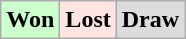<table class="wikitable">
<tr>
<td bgcolor=#ccffcc><strong>Won</strong></td>
<td bgcolor="FFE4E1"><strong>Lost</strong></td>
<td bgcolor="DCDCDC"><strong>Draw</strong></td>
</tr>
</table>
